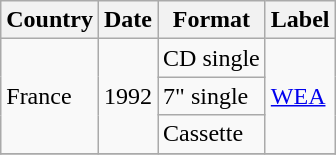<table class=wikitable>
<tr>
<th>Country</th>
<th>Date</th>
<th>Format</th>
<th>Label</th>
</tr>
<tr>
<td rowspan="3">France</td>
<td rowspan="3">1992</td>
<td>CD single</td>
<td rowspan="3"><a href='#'>WEA</a></td>
</tr>
<tr>
<td>7" single</td>
</tr>
<tr>
<td>Cassette</td>
</tr>
<tr>
</tr>
</table>
